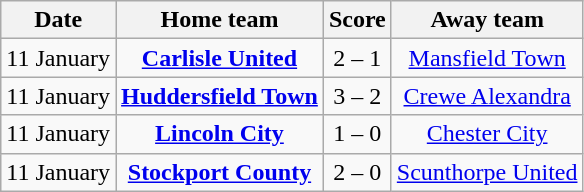<table class="wikitable" style="text-align: center">
<tr>
<th>Date</th>
<th>Home team</th>
<th>Score</th>
<th>Away team</th>
</tr>
<tr>
<td>11 January</td>
<td><strong><a href='#'>Carlisle United</a></strong></td>
<td>2 – 1</td>
<td><a href='#'>Mansfield Town</a></td>
</tr>
<tr>
<td>11 January</td>
<td><strong><a href='#'>Huddersfield Town</a></strong></td>
<td>3 – 2</td>
<td><a href='#'>Crewe Alexandra</a></td>
</tr>
<tr>
<td>11 January</td>
<td><strong><a href='#'>Lincoln City</a></strong></td>
<td>1 – 0</td>
<td><a href='#'>Chester City</a></td>
</tr>
<tr>
<td>11 January</td>
<td><strong><a href='#'>Stockport County</a></strong></td>
<td>2 – 0</td>
<td><a href='#'>Scunthorpe United</a></td>
</tr>
</table>
